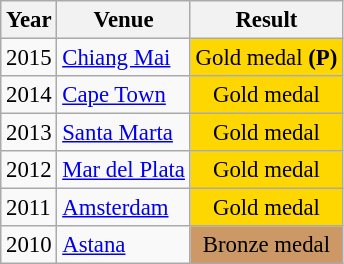<table class="wikitable" style="font-size:95%;">
<tr>
<th>Year</th>
<th>Venue</th>
<th>Result</th>
</tr>
<tr>
<td>2015</td>
<td> <a href='#'>Chiang Mai</a></td>
<td align="center" bgcolor="gold">Gold medal <strong>(P)</strong></td>
</tr>
<tr>
<td>2014</td>
<td> <a href='#'>Cape Town</a></td>
<td align="center" bgcolor="gold">Gold medal</td>
</tr>
<tr>
<td>2013</td>
<td> <a href='#'>Santa Marta</a></td>
<td align="center" bgcolor="gold">Gold medal</td>
</tr>
<tr>
<td>2012</td>
<td> <a href='#'>Mar del Plata</a></td>
<td align="center" bgcolor="gold">Gold medal</td>
</tr>
<tr>
<td>2011</td>
<td> <a href='#'>Amsterdam</a></td>
<td align="center" bgcolor="gold">Gold medal</td>
</tr>
<tr>
<td>2010</td>
<td> <a href='#'>Astana</a></td>
<td align="center" bgcolor="cc9966">Bronze medal</td>
</tr>
</table>
